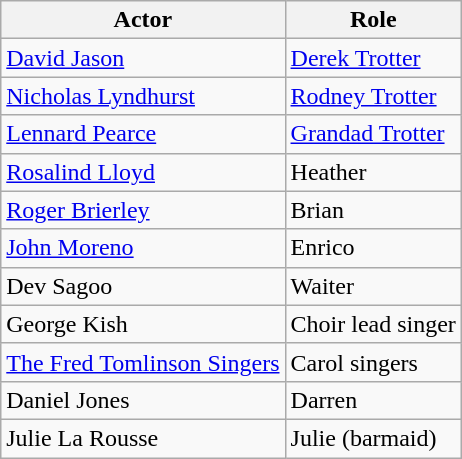<table class="wikitable">
<tr>
<th>Actor</th>
<th>Role</th>
</tr>
<tr>
<td><a href='#'>David Jason</a></td>
<td><a href='#'>Derek Trotter</a></td>
</tr>
<tr>
<td><a href='#'>Nicholas Lyndhurst</a></td>
<td><a href='#'>Rodney Trotter</a></td>
</tr>
<tr>
<td><a href='#'>Lennard Pearce</a></td>
<td><a href='#'>Grandad Trotter</a></td>
</tr>
<tr>
<td><a href='#'>Rosalind Lloyd</a></td>
<td>Heather</td>
</tr>
<tr>
<td><a href='#'>Roger Brierley</a></td>
<td>Brian</td>
</tr>
<tr>
<td><a href='#'>John Moreno</a></td>
<td>Enrico</td>
</tr>
<tr>
<td>Dev Sagoo</td>
<td>Waiter</td>
</tr>
<tr>
<td>George Kish</td>
<td>Choir lead singer</td>
</tr>
<tr>
<td><a href='#'>The Fred Tomlinson Singers</a></td>
<td>Carol singers</td>
</tr>
<tr>
<td>Daniel Jones</td>
<td>Darren</td>
</tr>
<tr>
<td>Julie La Rousse</td>
<td>Julie (barmaid)</td>
</tr>
</table>
